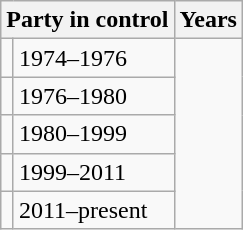<table class="wikitable">
<tr>
<th colspan="2">Party in control</th>
<th>Years</th>
</tr>
<tr>
<td></td>
<td>1974–1976</td>
</tr>
<tr>
<td></td>
<td>1976–1980</td>
</tr>
<tr>
<td></td>
<td>1980–1999</td>
</tr>
<tr>
<td></td>
<td>1999–2011</td>
</tr>
<tr>
<td></td>
<td>2011–present</td>
</tr>
</table>
